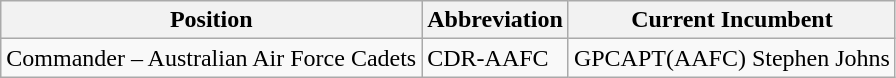<table class="wikitable">
<tr>
<th>Position</th>
<th>Abbreviation</th>
<th>Current Incumbent</th>
</tr>
<tr>
<td>Commander – Australian Air Force Cadets</td>
<td>CDR-AAFC</td>
<td>GPCAPT(AAFC) Stephen Johns</td>
</tr>
</table>
